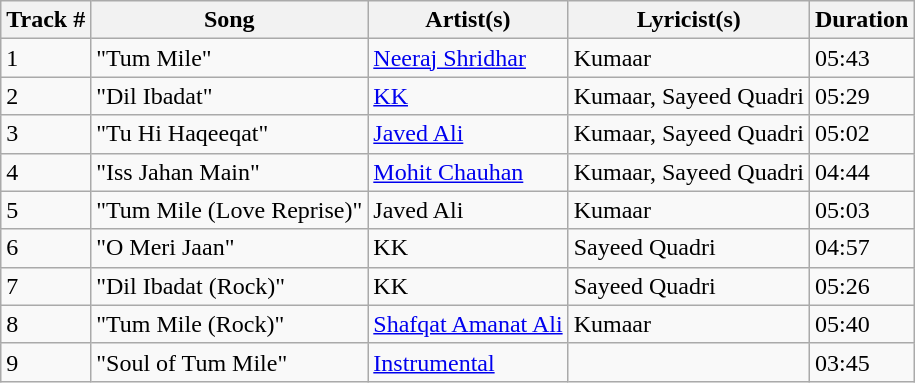<table class="wikitable">
<tr>
<th>Track #</th>
<th>Song</th>
<th>Artist(s)</th>
<th>Lyricist(s)</th>
<th>Duration</th>
</tr>
<tr>
<td>1</td>
<td>"Tum Mile"</td>
<td><a href='#'>Neeraj Shridhar</a></td>
<td>Kumaar</td>
<td>05:43</td>
</tr>
<tr>
<td>2</td>
<td>"Dil Ibadat"</td>
<td><a href='#'>KK</a></td>
<td>Kumaar, Sayeed Quadri</td>
<td>05:29</td>
</tr>
<tr>
<td>3</td>
<td>"Tu Hi Haqeeqat"</td>
<td><a href='#'>Javed Ali</a></td>
<td>Kumaar, Sayeed Quadri</td>
<td>05:02</td>
</tr>
<tr>
<td>4</td>
<td>"Iss Jahan Main"</td>
<td><a href='#'>Mohit Chauhan</a></td>
<td>Kumaar, Sayeed Quadri</td>
<td>04:44</td>
</tr>
<tr>
<td>5</td>
<td>"Tum Mile (Love Reprise)"</td>
<td>Javed Ali</td>
<td>Kumaar</td>
<td>05:03</td>
</tr>
<tr>
<td>6</td>
<td>"O Meri Jaan"</td>
<td>KK</td>
<td>Sayeed Quadri</td>
<td>04:57</td>
</tr>
<tr>
<td>7</td>
<td>"Dil Ibadat (Rock)"</td>
<td>KK</td>
<td>Sayeed Quadri</td>
<td>05:26</td>
</tr>
<tr>
<td>8</td>
<td>"Tum Mile (Rock)"</td>
<td><a href='#'>Shafqat Amanat Ali</a></td>
<td>Kumaar</td>
<td>05:40</td>
</tr>
<tr>
<td>9</td>
<td>"Soul of Tum Mile"</td>
<td><a href='#'>Instrumental</a></td>
<td></td>
<td>03:45</td>
</tr>
</table>
